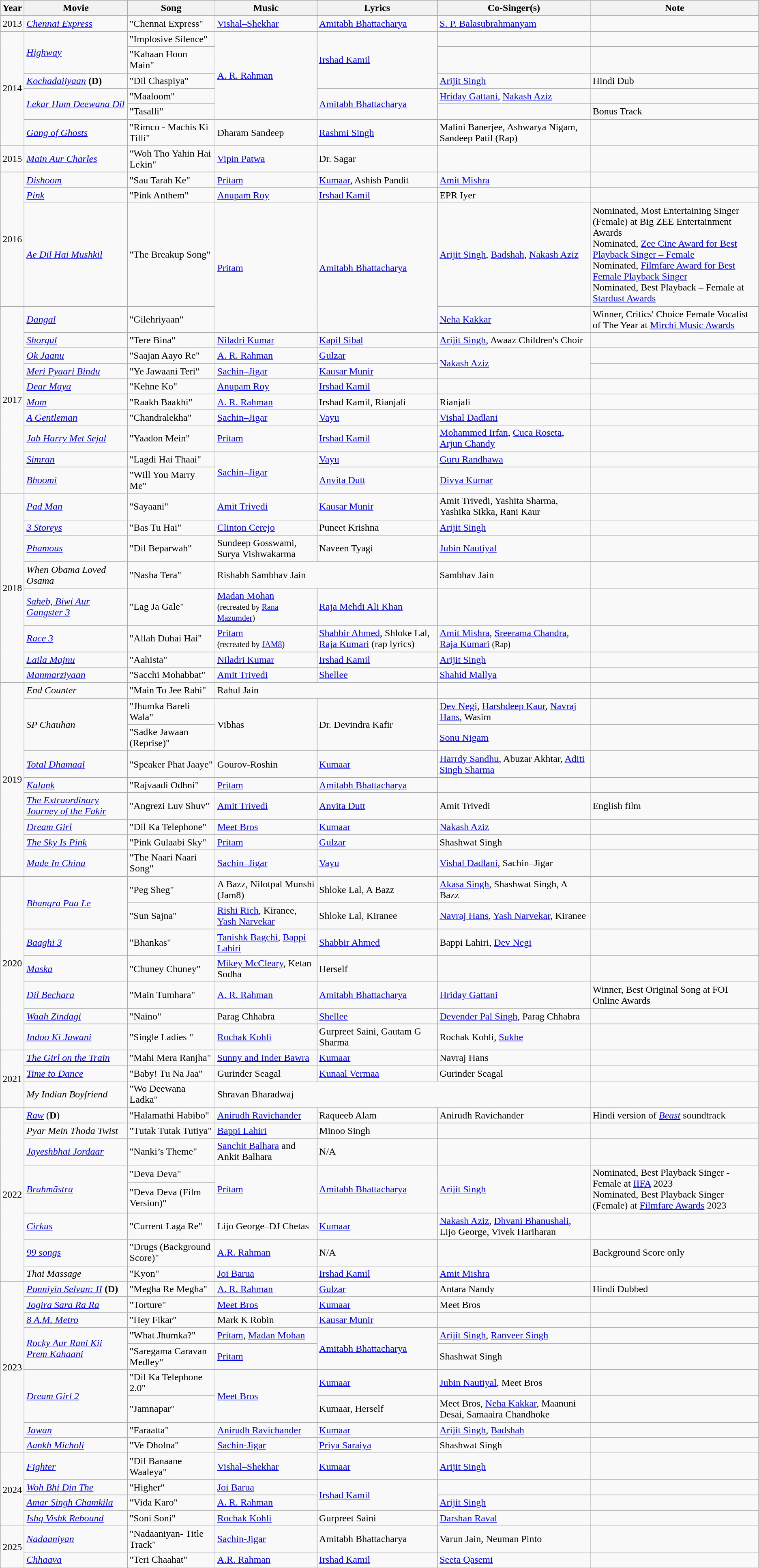<table class="wikitable">
<tr>
<th>Year</th>
<th>Movie</th>
<th>Song</th>
<th>Music</th>
<th>Lyrics</th>
<th>Co-Singer(s)</th>
<th>Note</th>
</tr>
<tr>
<td rowspan="1">2013</td>
<td><em><a href='#'>Chennai Express</a></em></td>
<td>"Chennai Express"</td>
<td><a href='#'>Vishal–Shekhar</a></td>
<td><a href='#'>Amitabh Bhattacharya</a></td>
<td><a href='#'>S. P. Balasubrahmanyam</a></td>
<td></td>
</tr>
<tr>
<td rowspan="6">2014</td>
<td rowspan="2"><em><a href='#'>Highway</a></em></td>
<td>"Implosive Silence"</td>
<td rowspan="5"><a href='#'>A. R. Rahman</a></td>
<td rowspan="3"><a href='#'>Irshad Kamil</a></td>
<td></td>
<td></td>
</tr>
<tr>
<td>"Kahaan Hoon Main"</td>
<td></td>
<td></td>
</tr>
<tr>
<td><em><a href='#'>Kochadaiiyaan</a></em> <strong>(D)</strong></td>
<td>"Dil Chaspiya"</td>
<td><a href='#'>Arijit Singh</a></td>
<td>Hindi Dub</td>
</tr>
<tr>
<td rowspan="2"><em><a href='#'>Lekar Hum Deewana Dil</a></em></td>
<td>"Maaloom"</td>
<td rowspan="2"><a href='#'>Amitabh Bhattacharya</a></td>
<td><a href='#'>Hriday Gattani</a>, <a href='#'>Nakash Aziz</a></td>
<td></td>
</tr>
<tr>
<td>"Tasalli"</td>
<td></td>
<td>Bonus Track</td>
</tr>
<tr>
<td><em><a href='#'>Gang of Ghosts</a></em></td>
<td>"Rimco - Machis Ki Tilli"</td>
<td>Dharam Sandeep</td>
<td><a href='#'>Rashmi Singh</a></td>
<td>Malini Banerjee, Ashwarya Nigam, Sandeep Patil (Rap)</td>
<td></td>
</tr>
<tr>
<td>2015</td>
<td><em><a href='#'>Main Aur Charles</a></em></td>
<td>"Woh Tho Yahin Hai Lekin"</td>
<td><a href='#'>Vipin Patwa</a></td>
<td>Dr. Sagar</td>
<td></td>
<td></td>
</tr>
<tr>
<td rowspan="3">2016</td>
<td><em><a href='#'>Dishoom</a></em></td>
<td>"Sau Tarah Ke"</td>
<td><a href='#'>Pritam</a></td>
<td><a href='#'>Kumaar</a>, Ashish Pandit</td>
<td><a href='#'>Amit Mishra</a></td>
<td></td>
</tr>
<tr>
<td><em><a href='#'>Pink</a></em></td>
<td>"Pink Anthem"</td>
<td><a href='#'>Anupam Roy</a></td>
<td><a href='#'>Irshad Kamil</a></td>
<td>EPR Iyer</td>
<td></td>
</tr>
<tr>
<td><em><a href='#'>Ae Dil Hai Mushkil</a></em></td>
<td>"The Breakup Song"</td>
<td rowspan="2"><a href='#'>Pritam</a></td>
<td rowspan="2"><a href='#'>Amitabh Bhattacharya</a></td>
<td><a href='#'>Arijit Singh</a>, <a href='#'>Badshah</a>, <a href='#'>Nakash Aziz</a></td>
<td>Nominated, Most Entertaining Singer (Female) at Big ZEE Entertainment Awards<br>Nominated, <a href='#'>Zee Cine Award for Best Playback Singer – Female</a><br>Nominated, <a href='#'>Filmfare Award for Best Female Playback Singer</a><br>Nominated, Best Playback – Female at <a href='#'>Stardust Awards</a></td>
</tr>
<tr>
<td rowspan="10">2017</td>
<td><em><a href='#'>Dangal</a></em></td>
<td>"Gilehriyaan"</td>
<td><a href='#'>Neha Kakkar</a></td>
<td>Winner, Critics' Choice Female Vocalist of The Year at <a href='#'>Mirchi Music Awards</a></td>
</tr>
<tr>
<td><em><a href='#'>Shorgul</a></em></td>
<td>"Tere Bina"</td>
<td><a href='#'>Niladri Kumar</a></td>
<td><a href='#'>Kapil Sibal</a></td>
<td><a href='#'>Arijit Singh</a>, Awaaz Children's Choir</td>
<td></td>
</tr>
<tr>
<td><em><a href='#'>Ok Jaanu</a></em></td>
<td>"Saajan Aayo Re"</td>
<td rowspan="1"><a href='#'>A. R. Rahman</a></td>
<td><a href='#'>Gulzar</a></td>
<td rowspan="2"><a href='#'>Nakash Aziz</a></td>
<td></td>
</tr>
<tr>
<td><em><a href='#'>Meri Pyaari Bindu</a></em></td>
<td>"Ye Jawaani Teri"</td>
<td><a href='#'>Sachin–Jigar</a></td>
<td><a href='#'>Kausar Munir</a></td>
<td></td>
</tr>
<tr>
<td><em><a href='#'>Dear Maya</a></em></td>
<td>"Kehne Ko"</td>
<td><a href='#'>Anupam Roy</a></td>
<td><a href='#'>Irshad Kamil</a></td>
<td></td>
<td></td>
</tr>
<tr>
<td><em><a href='#'>Mom</a></em></td>
<td>"Raakh Baakhi"</td>
<td><a href='#'>A. R. Rahman</a></td>
<td>Irshad Kamil, Rianjali</td>
<td>Rianjali</td>
<td></td>
</tr>
<tr>
<td><em><a href='#'>A Gentleman</a></em></td>
<td>"Chandralekha"</td>
<td><a href='#'>Sachin–Jigar</a></td>
<td><a href='#'>Vayu</a></td>
<td><a href='#'>Vishal Dadlani</a></td>
<td></td>
</tr>
<tr>
<td><em><a href='#'>Jab Harry Met Sejal</a></em></td>
<td>"Yaadon Mein"</td>
<td><a href='#'>Pritam</a></td>
<td><a href='#'>Irshad Kamil</a></td>
<td><a href='#'>Mohammed Irfan</a>, <a href='#'>Cuca Roseta</a>, <a href='#'>Arjun Chandy</a></td>
<td></td>
</tr>
<tr>
<td><em><a href='#'>Simran</a></em></td>
<td>"Lagdi Hai Thaai"</td>
<td rowspan="2"><a href='#'>Sachin–Jigar</a></td>
<td><a href='#'>Vayu</a></td>
<td><a href='#'>Guru Randhawa</a></td>
<td></td>
</tr>
<tr>
<td><em><a href='#'>Bhoomi</a></em></td>
<td>"Will You Marry Me"</td>
<td><a href='#'>Anvita Dutt</a></td>
<td><a href='#'>Divya Kumar</a></td>
<td></td>
</tr>
<tr>
<td rowspan="8">2018</td>
<td><em><a href='#'>Pad Man</a></em></td>
<td>"Sayaani"</td>
<td><a href='#'>Amit Trivedi</a></td>
<td><a href='#'>Kausar Munir</a></td>
<td>Amit Trivedi, Yashita Sharma, Yashika Sikka, Rani Kaur</td>
<td></td>
</tr>
<tr>
<td><em><a href='#'>3 Storeys</a></em></td>
<td>"Bas Tu Hai"</td>
<td><a href='#'>Clinton Cerejo</a></td>
<td>Puneet Krishna</td>
<td><a href='#'>Arijit Singh</a></td>
<td></td>
</tr>
<tr>
<td><em><a href='#'>Phamous</a></em></td>
<td>"Dil Beparwah"</td>
<td>Sundeep Gosswami,  Surya Vishwakarma</td>
<td>Naveen Tyagi</td>
<td><a href='#'>Jubin Nautiyal</a></td>
<td></td>
</tr>
<tr>
<td><em>When Obama Loved Osama</em></td>
<td>"Nasha Tera"</td>
<td colspan="2">Rishabh Sambhav Jain</td>
<td>Sambhav Jain</td>
<td></td>
</tr>
<tr>
<td><em><a href='#'>Saheb, Biwi Aur Gangster 3</a></em></td>
<td>"Lag Ja Gale"</td>
<td><a href='#'>Madan Mohan</a><br><small>(recreated by <a href='#'>Rana Mazumder</a>)</small></td>
<td><a href='#'>Raja Mehdi Ali Khan</a></td>
<td></td>
<td></td>
</tr>
<tr>
<td><em><a href='#'>Race 3</a></em></td>
<td>"Allah Duhai Hai"</td>
<td><a href='#'>Pritam</a><br><small>(recreated by <a href='#'>JAM8</a>)</small></td>
<td><a href='#'>Shabbir Ahmed</a>, Shloke Lal, <a href='#'>Raja Kumari</a> (rap lyrics)</td>
<td><a href='#'>Amit Mishra</a>, <a href='#'>Sreerama Chandra</a>, <a href='#'>Raja Kumari</a> <small>(Rap)</small></td>
<td></td>
</tr>
<tr>
<td><em><a href='#'>Laila Majnu</a></em></td>
<td>"Aahista"</td>
<td><a href='#'>Niladri Kumar</a></td>
<td><a href='#'>Irshad Kamil</a></td>
<td><a href='#'>Arijit Singh</a></td>
<td></td>
</tr>
<tr>
<td><em><a href='#'>Manmarziyaan</a></em></td>
<td>"Sacchi Mohabbat"</td>
<td><a href='#'>Amit Trivedi</a></td>
<td><a href='#'>Shellee</a></td>
<td><a href='#'>Shahid Mallya</a></td>
<td></td>
</tr>
<tr>
<td rowspan="9">2019</td>
<td><em>End Counter</em></td>
<td>"Main To Jee Rahi"</td>
<td colspan="2">Rahul Jain</td>
<td></td>
<td></td>
</tr>
<tr>
<td rowspan="2"><em>SP Chauhan</em></td>
<td>"Jhumka Bareli Wala"</td>
<td rowspan="2">Vibhas</td>
<td rowspan="2">Dr. Devindra Kafir</td>
<td><a href='#'>Dev Negi</a>, <a href='#'>Harshdeep Kaur</a>, <a href='#'>Navraj Hans</a>, Wasim</td>
<td></td>
</tr>
<tr>
<td>"Sadke Jawaan (Reprise)"</td>
<td><a href='#'>Sonu Nigam</a></td>
<td></td>
</tr>
<tr>
<td><em><a href='#'>Total Dhamaal</a></em></td>
<td>"Speaker Phat Jaaye"</td>
<td>Gourov-Roshin</td>
<td><a href='#'>Kumaar</a></td>
<td><a href='#'>Harrdy Sandhu</a>, Abuzar Akhtar, <a href='#'>Aditi Singh Sharma</a></td>
<td></td>
</tr>
<tr>
<td><em><a href='#'>Kalank</a></em></td>
<td>"Rajvaadi Odhni"</td>
<td><a href='#'>Pritam</a></td>
<td><a href='#'>Amitabh Bhattacharya</a></td>
<td></td>
<td></td>
</tr>
<tr>
<td><em><a href='#'>The Extraordinary Journey of the Fakir</a></em></td>
<td>"Angrezi Luv Shuv"</td>
<td rowspan="1"><a href='#'>Amit Trivedi</a></td>
<td><a href='#'>Anvita Dutt</a></td>
<td>Amit Trivedi</td>
<td>English film</td>
</tr>
<tr>
<td><em><a href='#'>Dream Girl</a></em></td>
<td>"Dil Ka Telephone"</td>
<td><a href='#'>Meet Bros</a></td>
<td><a href='#'>Kumaar</a></td>
<td><a href='#'>Nakash Aziz</a></td>
<td></td>
</tr>
<tr>
<td><em><a href='#'>The Sky Is Pink</a></em></td>
<td>"Pink Gulaabi Sky"</td>
<td><a href='#'>Pritam</a></td>
<td><a href='#'>Gulzar</a></td>
<td>Shashwat Singh</td>
<td></td>
</tr>
<tr>
<td><em><a href='#'>Made In China</a></em></td>
<td>"The Naari Naari Song"</td>
<td><a href='#'>Sachin–Jigar</a></td>
<td><a href='#'>Vayu</a></td>
<td><a href='#'>Vishal Dadlani</a>, Sachin–Jigar</td>
<td></td>
</tr>
<tr>
<td rowspan="7">2020</td>
<td rowspan="2"><em><a href='#'>Bhangra Paa Le</a></em></td>
<td>"Peg Sheg"</td>
<td>A Bazz, Nilotpal Munshi (Jam8)</td>
<td>Shloke Lal, A Bazz</td>
<td><a href='#'>Akasa Singh</a>, Shashwat Singh, A Bazz</td>
<td></td>
</tr>
<tr>
<td>"Sun Sajna"</td>
<td><a href='#'>Rishi Rich</a>, Kiranee, <a href='#'>Yash Narvekar</a></td>
<td>Shloke Lal, Kiranee</td>
<td><a href='#'>Navraj Hans</a>, <a href='#'>Yash Narvekar</a>, Kiranee</td>
<td></td>
</tr>
<tr>
<td><em><a href='#'>Baaghi 3</a></em></td>
<td>"Bhankas"</td>
<td><a href='#'>Tanishk Bagchi</a>, <a href='#'>Bappi Lahiri</a></td>
<td><a href='#'>Shabbir Ahmed</a></td>
<td>Bappi Lahiri, <a href='#'>Dev Negi</a></td>
<td></td>
</tr>
<tr>
<td><em><a href='#'>Maska</a></em></td>
<td>"Chuney Chuney"</td>
<td><a href='#'>Mikey McCleary</a>, Ketan Sodha</td>
<td>Herself</td>
<td></td>
<td></td>
</tr>
<tr>
<td><em><a href='#'>Dil Bechara</a></em></td>
<td>"Main Tumhara"</td>
<td><a href='#'>A. R. Rahman</a></td>
<td><a href='#'>Amitabh Bhattacharya</a></td>
<td><a href='#'>Hriday Gattani</a></td>
<td>Winner, Best Original Song at FOI Online Awards</td>
</tr>
<tr>
<td><em><a href='#'>Waah Zindagi</a></em></td>
<td>"Naino"</td>
<td>Parag Chhabra</td>
<td><a href='#'>Shellee</a></td>
<td><a href='#'>Devender Pal Singh</a>, Parag Chhabra</td>
<td></td>
</tr>
<tr>
<td><em><a href='#'>Indoo Ki Jawani</a></em></td>
<td>"Single Ladies "</td>
<td><a href='#'>Rochak Kohli</a></td>
<td>Gurpreet Saini, Gautam G Sharma</td>
<td>Rochak Kohli, <a href='#'>Sukhe</a></td>
<td></td>
</tr>
<tr>
<td rowspan="3">2021</td>
<td><em><a href='#'>The Girl on the Train</a></em></td>
<td>"Mahi Mera Ranjha"</td>
<td><a href='#'>Sunny and Inder Bawra</a></td>
<td><a href='#'>Kumaar</a></td>
<td>Navraj Hans</td>
<td></td>
</tr>
<tr>
<td><em><a href='#'>Time to Dance</a></em></td>
<td>"Baby! Tu Na Jaa"</td>
<td>Gurinder Seagal</td>
<td><a href='#'>Kunaal Vermaa</a></td>
<td>Gurinder Seagal</td>
<td></td>
</tr>
<tr>
<td><em>My Indian Boyfriend</em></td>
<td>"Wo Deewana Ladka"</td>
<td colspan="3">Shravan Bharadwaj</td>
<td></td>
</tr>
<tr>
<td rowspan="8">2022</td>
<td><em><a href='#'>Raw</a></em> (<strong>D</strong>)</td>
<td>"Halamathi Habibo"</td>
<td rowspan="1"><a href='#'>Anirudh Ravichander</a></td>
<td>Raqueeb Alam</td>
<td>Anirudh Ravichander</td>
<td>Hindi version of <em><a href='#'>Beast</a></em> soundtrack</td>
</tr>
<tr>
<td><em>Pyar Mein Thoda Twist</em></td>
<td>"Tutak Tutak Tutiya"</td>
<td><a href='#'>Bappi Lahiri</a></td>
<td>Minoo Singh</td>
<td></td>
<td></td>
</tr>
<tr>
<td><em><a href='#'>Jayeshbhai Jordaar</a></em></td>
<td>"Nanki’s Theme"</td>
<td><a href='#'>Sanchit Balhara</a> and Ankit Balhara</td>
<td>N/A</td>
<td></td>
<td></td>
</tr>
<tr>
<td rowspan="2"><em><a href='#'>Brahmāstra</a></em></td>
<td>"Deva Deva"</td>
<td rowspan="2"><a href='#'>Pritam</a></td>
<td rowspan="2"><a href='#'>Amitabh Bhattacharya</a></td>
<td rowspan="2"><a href='#'>Arijit Singh</a></td>
<td rowspan="2">Nominated, Best Playback Singer - Female at <a href='#'>IIFA</a> 2023<br>Nominated, Best Playback Singer (Female) at <a href='#'>Filmfare Awards</a> 2023</td>
</tr>
<tr>
<td>"Deva Deva (Film Version)"</td>
</tr>
<tr>
<td><em><a href='#'>Cirkus</a></em></td>
<td>"Current Laga Re"</td>
<td>Lijo George–DJ Chetas</td>
<td><a href='#'>Kumaar</a></td>
<td><a href='#'>Nakash Aziz</a>, <a href='#'>Dhvani Bhanushali</a>, Lijo George, Vivek Hariharan</td>
<td></td>
</tr>
<tr>
<td><a href='#'><em>99 songs</em></a></td>
<td>"Drugs (Background Score)"</td>
<td><a href='#'>A.R. Rahman</a></td>
<td>N/A</td>
<td></td>
<td>Background Score only</td>
</tr>
<tr>
<td><em>Thai Massage</em></td>
<td>"Kyon"</td>
<td><a href='#'>Joi Barua</a></td>
<td><a href='#'>Irshad Kamil</a></td>
<td><a href='#'>Amit Mishra</a></td>
<td></td>
</tr>
<tr>
<td rowspan="9">2023</td>
<td><em><a href='#'>Ponniyin Selvan: II</a></em> <strong>(D)</strong></td>
<td>"Megha Re Megha"</td>
<td><a href='#'>A. R. Rahman</a></td>
<td><a href='#'>Gulzar</a></td>
<td>Antara Nandy</td>
<td>Hindi Dubbed</td>
</tr>
<tr>
<td><em><a href='#'>Jogira Sara Ra Ra</a></em></td>
<td>"Torture"</td>
<td><a href='#'>Meet Bros</a></td>
<td><a href='#'>Kumaar</a></td>
<td>Meet Bros</td>
<td></td>
</tr>
<tr>
<td><em><a href='#'>8 A.M. Metro</a></em></td>
<td>"Hey Fikar"</td>
<td>Mark K Robin</td>
<td><a href='#'>Kausar Munir</a></td>
<td></td>
<td></td>
</tr>
<tr>
<td rowspan="2"><em><a href='#'>Rocky Aur Rani Kii Prem Kahaani</a></em></td>
<td>"What Jhumka?"</td>
<td rowspan="1"><a href='#'>Pritam</a>, <a href='#'>Madan Mohan</a></td>
<td rowspan="2"><a href='#'>Amitabh Bhattacharya</a></td>
<td><a href='#'>Arijit Singh</a>, <a href='#'>Ranveer Singh</a></td>
<td></td>
</tr>
<tr>
<td>"Saregama Caravan Medley"</td>
<td rowspan="1"><a href='#'>Pritam</a></td>
<td>Shashwat Singh</td>
<td></td>
</tr>
<tr>
<td rowspan="2"><em><a href='#'>Dream Girl 2</a></em></td>
<td>"Dil Ka Telephone 2.0"</td>
<td rowspan="2"><a href='#'>Meet Bros</a></td>
<td><a href='#'>Kumaar</a></td>
<td><a href='#'>Jubin Nautiyal</a>, Meet Bros</td>
<td></td>
</tr>
<tr>
<td>"Jamnapar"</td>
<td>Kumaar, Herself</td>
<td>Meet Bros, <a href='#'>Neha Kakkar</a>, Maanuni Desai, Samaaira Chandhoke</td>
<td></td>
</tr>
<tr>
<td rowspan="1"><em><a href='#'>Jawan</a></em></td>
<td>"Faraatta"</td>
<td rowspan="1"><a href='#'>Anirudh Ravichander</a></td>
<td><a href='#'>Kumaar</a></td>
<td><a href='#'>Arijit Singh</a>, <a href='#'>Badshah</a></td>
<td></td>
</tr>
<tr>
<td><em><a href='#'>Aankh Micholi</a></em></td>
<td>"Ve Dholna"</td>
<td><a href='#'>Sachin-Jigar</a></td>
<td><a href='#'>Priya Saraiya</a></td>
<td>Shashwat Singh</td>
<td></td>
</tr>
<tr>
<td rowspan="4">2024</td>
<td><a href='#'><em>Fighter</em></a></td>
<td>"Dil Banaane Waaleya"</td>
<td><a href='#'>Vishal–Shekhar</a></td>
<td><a href='#'>Kumaar</a></td>
<td><a href='#'>Arijit Singh</a></td>
<td></td>
</tr>
<tr>
<td><em><a href='#'>Woh Bhi Din The</a></em></td>
<td>"Higher"</td>
<td><a href='#'>Joi Barua</a></td>
<td rowspan=2><a href='#'>Irshad Kamil</a></td>
<td></td>
<td></td>
</tr>
<tr>
<td><a href='#'><em>Amar Singh Chamkila</em></a></td>
<td>"Vida Karo"</td>
<td><a href='#'>A. R. Rahman</a></td>
<td><a href='#'>Arijit Singh</a></td>
<td></td>
</tr>
<tr>
<td><em><a href='#'>Ishq Vishk Rebound</a></em></td>
<td>"Soni Soni"</td>
<td><a href='#'>Rochak Kohli</a></td>
<td>Gurpreet Saini</td>
<td><a href='#'>Darshan Raval</a></td>
<td></td>
</tr>
<tr>
<td rowspan="2">2025</td>
<td><em><a href='#'>Nadaaniyan</a></em></td>
<td>"Nadaaniyan- Title Track"</td>
<td><a href='#'>Sachin-Jigar</a></td>
<td>Amitabh Bhattacharya</td>
<td>Varun Jain, Neuman Pinto</td>
<td></td>
</tr>
<tr>
<td><em><a href='#'>Chhaava</a></em></td>
<td>"Teri Chaahat"</td>
<td><a href='#'>A.R. Rahman</a></td>
<td><a href='#'>Irshad Kamil</a></td>
<td><a href='#'>Seeta Qasemi</a></td>
<td></td>
</tr>
</table>
